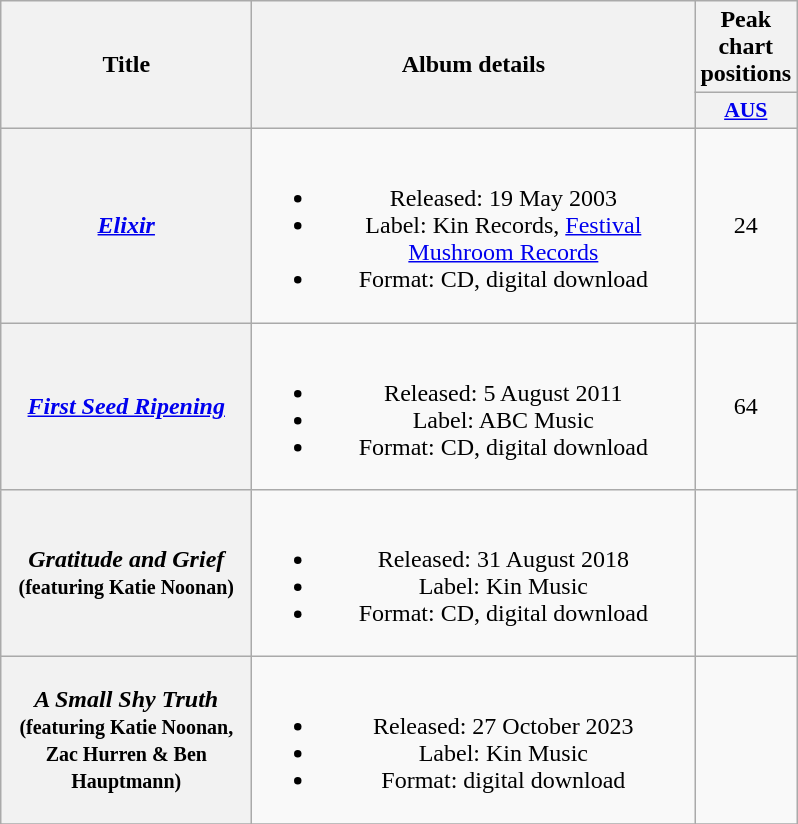<table class="wikitable plainrowheaders" style="text-align:center;" border="1">
<tr>
<th scope="col" rowspan="2" style="width:10em;">Title</th>
<th scope="col" rowspan="2" style="width:18em;">Album details</th>
<th scope="col" colspan="1">Peak chart positions</th>
</tr>
<tr>
<th scope="col" style="width:3em;font-size:90%;"><a href='#'>AUS</a><br></th>
</tr>
<tr>
<th scope="row"><em><a href='#'>Elixir</a></em></th>
<td><br><ul><li>Released: 19 May 2003</li><li>Label: Kin Records, <a href='#'>Festival Mushroom Records</a></li><li>Format: CD, digital download</li></ul></td>
<td>24</td>
</tr>
<tr>
<th scope="row"><em><a href='#'>First Seed Ripening</a></em></th>
<td><br><ul><li>Released: 5 August 2011</li><li>Label: ABC Music</li><li>Format: CD, digital download</li></ul></td>
<td>64 </td>
</tr>
<tr>
<th scope="row"><em>Gratitude and Grief</em> <br><small>(featuring Katie Noonan)</small></th>
<td><br><ul><li>Released: 31 August 2018</li><li>Label: Kin Music</li><li>Format: CD, digital download</li></ul></td>
<td></td>
</tr>
<tr>
<th scope="row"><em>A Small Shy Truth</em><br><small>(featuring Katie Noonan, Zac Hurren & Ben Hauptmann)</small></th>
<td><br><ul><li>Released: 27 October 2023</li><li>Label: Kin Music</li><li>Format: digital download</li></ul></td>
<td></td>
</tr>
<tr>
</tr>
</table>
